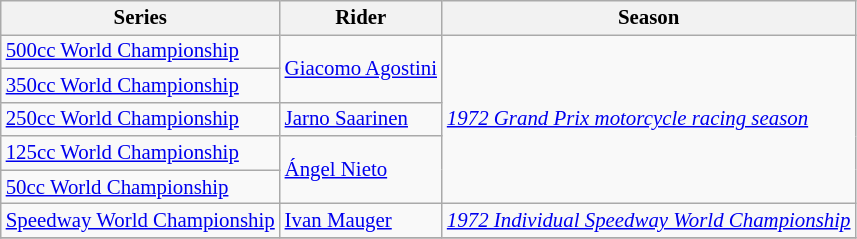<table class="wikitable" style="font-size: 87%;">
<tr>
<th>Series</th>
<th>Rider</th>
<th>Season</th>
</tr>
<tr>
<td><a href='#'>500cc World Championship</a></td>
<td rowspan=2> <a href='#'>Giacomo Agostini</a></td>
<td rowspan=5><em><a href='#'>1972 Grand Prix motorcycle racing season</a></em></td>
</tr>
<tr>
<td><a href='#'>350cc World Championship</a></td>
</tr>
<tr>
<td><a href='#'>250cc World Championship</a></td>
<td> <a href='#'>Jarno Saarinen</a></td>
</tr>
<tr>
<td><a href='#'>125cc World Championship</a></td>
<td rowspan=2> <a href='#'>Ángel Nieto</a></td>
</tr>
<tr>
<td><a href='#'>50cc World Championship</a></td>
</tr>
<tr>
<td><a href='#'>Speedway World Championship</a></td>
<td> <a href='#'>Ivan Mauger</a></td>
<td><em><a href='#'>1972 Individual Speedway World Championship</a></em></td>
</tr>
<tr>
</tr>
</table>
